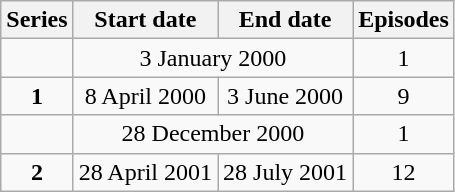<table class="wikitable" style="text-align:center;">
<tr>
<th>Series</th>
<th>Start date</th>
<th>End date</th>
<th>Episodes</th>
</tr>
<tr>
<td></td>
<td colspan=2>3 January 2000</td>
<td>1</td>
</tr>
<tr>
<td><strong>1</strong></td>
<td>8 April 2000</td>
<td>3 June 2000</td>
<td>9</td>
</tr>
<tr>
<td></td>
<td colspan=2>28 December 2000</td>
<td>1</td>
</tr>
<tr>
<td><strong>2</strong></td>
<td>28 April 2001</td>
<td>28 July 2001</td>
<td>12</td>
</tr>
</table>
